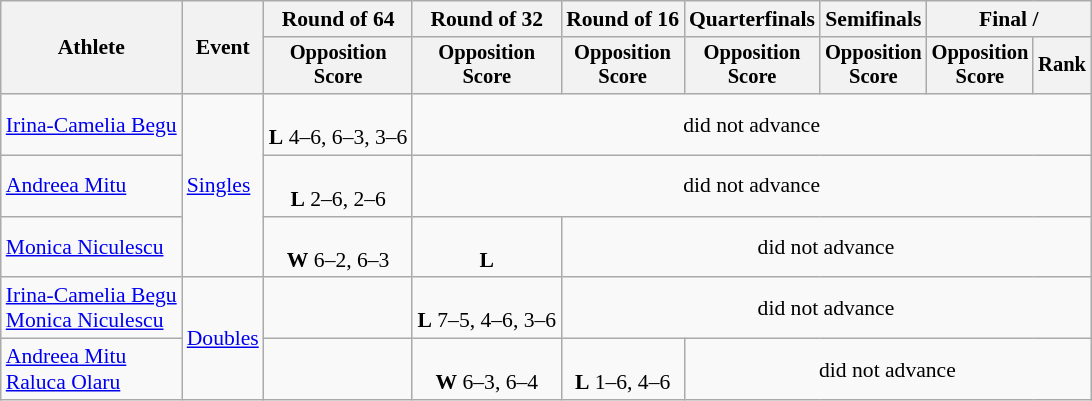<table class=wikitable style="font-size:90%">
<tr>
<th rowspan=2>Athlete</th>
<th rowspan=2>Event</th>
<th>Round of 64</th>
<th>Round of 32</th>
<th>Round of 16</th>
<th>Quarterfinals</th>
<th>Semifinals</th>
<th colspan=2>Final / </th>
</tr>
<tr style="font-size:95%">
<th>Opposition<br>Score</th>
<th>Opposition<br>Score</th>
<th>Opposition<br>Score</th>
<th>Opposition<br>Score</th>
<th>Opposition<br>Score</th>
<th>Opposition<br>Score</th>
<th>Rank</th>
</tr>
<tr align=center>
<td align=left><a href='#'>Irina-Camelia Begu</a></td>
<td align=left rowspan=3><a href='#'>Singles</a></td>
<td><br><strong>L</strong> 4–6, 6–3, 3–6</td>
<td colspan=6>did not advance</td>
</tr>
<tr align=center>
<td align=left><a href='#'>Andreea Mitu</a></td>
<td><br><strong>L</strong> 2–6, 2–6</td>
<td colspan=6>did not advance</td>
</tr>
<tr align=center>
<td align=left><a href='#'>Monica Niculescu</a></td>
<td><br><strong>W</strong> 6–2, 6–3</td>
<td><br><strong>L</strong> </td>
<td colspan=5>did not advance</td>
</tr>
<tr align=center>
<td align=left><a href='#'>Irina-Camelia Begu</a><br><a href='#'>Monica Niculescu</a></td>
<td align=left rowspan=2><a href='#'>Doubles</a></td>
<td></td>
<td><br><strong>L</strong> 7–5, 4–6, 3–6</td>
<td colspan=5>did not advance</td>
</tr>
<tr align=center>
<td align=left><a href='#'>Andreea Mitu</a><br><a href='#'>Raluca Olaru</a></td>
<td></td>
<td><br><strong>W</strong> 6–3, 6–4</td>
<td><br><strong>L</strong> 1–6, 4–6</td>
<td colspan=5>did not advance</td>
</tr>
</table>
